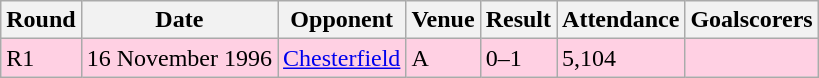<table class="wikitable">
<tr>
<th>Round</th>
<th>Date</th>
<th>Opponent</th>
<th>Venue</th>
<th>Result</th>
<th>Attendance</th>
<th>Goalscorers</th>
</tr>
<tr style="background-color: #ffd0e3;">
<td>R1</td>
<td>16 November 1996</td>
<td><a href='#'>Chesterfield</a></td>
<td>A</td>
<td>0–1</td>
<td>5,104</td>
<td></td>
</tr>
</table>
